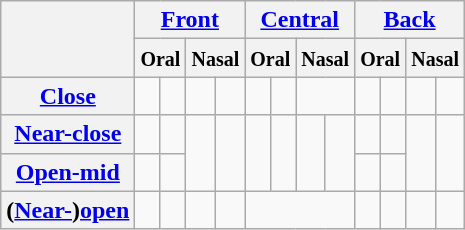<table class=wikitable style=text-align:center>
<tr>
<th rowspan=2></th>
<th colspan=4><a href='#'>Front</a></th>
<th colspan=4><a href='#'>Central</a></th>
<th colspan=4><a href='#'>Back</a></th>
</tr>
<tr>
<th colspan=2><small>Oral</small></th>
<th colspan=2><small>Nasal</small></th>
<th colspan=2><small>Oral</small></th>
<th colspan=2><small>Nasal</small></th>
<th colspan=2><small>Oral</small></th>
<th colspan=2><small>Nasal</small></th>
</tr>
<tr>
<th><a href='#'>Close</a></th>
<td></td>
<td></td>
<td></td>
<td></td>
<td></td>
<td></td>
<td colspan=2></td>
<td></td>
<td></td>
<td></td>
<td></td>
</tr>
<tr>
<th><a href='#'>Near-close</a></th>
<td></td>
<td></td>
<td rowspan=2></td>
<td rowspan=2></td>
<td rowspan=2></td>
<td rowspan=2></td>
<td rowspan=2></td>
<td rowspan=2></td>
<td></td>
<td></td>
<td rowspan=2></td>
<td rowspan=2></td>
</tr>
<tr>
<th><a href='#'>Open-mid</a></th>
<td></td>
<td></td>
<td></td>
<td></td>
</tr>
<tr>
<th>(<a href='#'>Near-</a>)<a href='#'>open</a></th>
<td></td>
<td></td>
<td></td>
<td></td>
<td colspan=4></td>
<td></td>
<td></td>
<td></td>
<td></td>
</tr>
</table>
